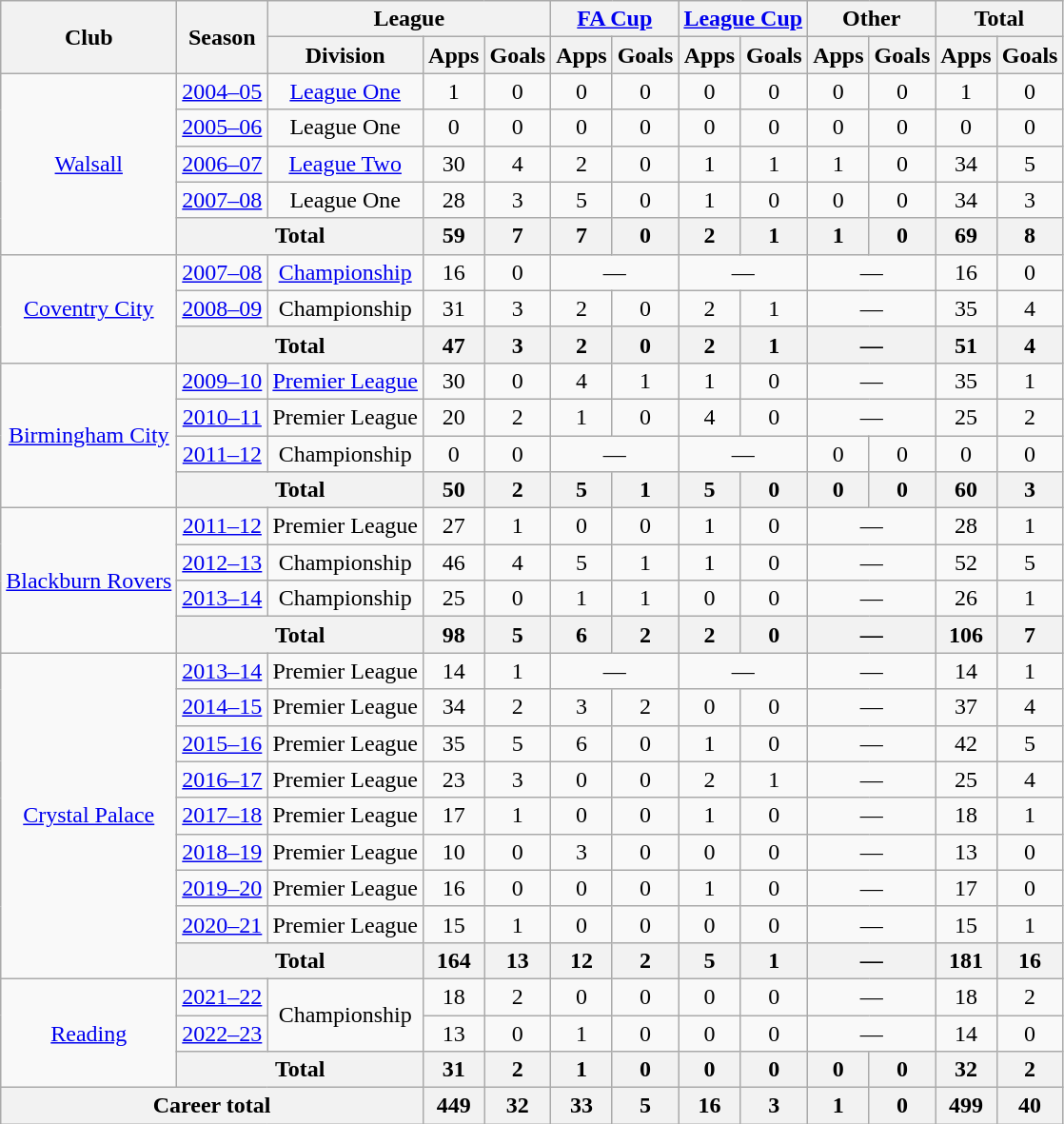<table class=wikitable style="text-align:center">
<tr>
<th rowspan=2>Club</th>
<th rowspan=2>Season</th>
<th colspan=3>League</th>
<th colspan=2><a href='#'>FA Cup</a></th>
<th colspan=2><a href='#'>League Cup</a></th>
<th colspan=2>Other</th>
<th colspan=2>Total</th>
</tr>
<tr>
<th>Division</th>
<th>Apps</th>
<th>Goals</th>
<th>Apps</th>
<th>Goals</th>
<th>Apps</th>
<th>Goals</th>
<th>Apps</th>
<th>Goals</th>
<th>Apps</th>
<th>Goals</th>
</tr>
<tr>
<td rowspan=5><a href='#'>Walsall</a></td>
<td><a href='#'>2004–05</a></td>
<td><a href='#'>League One</a></td>
<td>1</td>
<td>0</td>
<td>0</td>
<td>0</td>
<td>0</td>
<td>0</td>
<td>0</td>
<td>0</td>
<td>1</td>
<td>0</td>
</tr>
<tr>
<td><a href='#'>2005–06</a></td>
<td>League One</td>
<td>0</td>
<td>0</td>
<td>0</td>
<td>0</td>
<td>0</td>
<td>0</td>
<td>0</td>
<td>0</td>
<td>0</td>
<td>0</td>
</tr>
<tr>
<td><a href='#'>2006–07</a></td>
<td><a href='#'>League Two</a></td>
<td>30</td>
<td>4</td>
<td>2</td>
<td>0</td>
<td>1</td>
<td>1</td>
<td>1</td>
<td>0</td>
<td>34</td>
<td>5</td>
</tr>
<tr>
<td><a href='#'>2007–08</a></td>
<td>League One</td>
<td>28</td>
<td>3</td>
<td>5</td>
<td>0</td>
<td>1</td>
<td>0</td>
<td>0</td>
<td>0</td>
<td>34</td>
<td>3</td>
</tr>
<tr>
<th colspan=2>Total</th>
<th>59</th>
<th>7</th>
<th>7</th>
<th>0</th>
<th>2</th>
<th>1</th>
<th>1</th>
<th>0</th>
<th>69</th>
<th>8</th>
</tr>
<tr>
<td rowspan=3><a href='#'>Coventry City</a></td>
<td><a href='#'>2007–08</a></td>
<td><a href='#'>Championship</a></td>
<td>16</td>
<td>0</td>
<td colspan=2>—</td>
<td colspan=2>—</td>
<td colspan=2>—</td>
<td>16</td>
<td>0</td>
</tr>
<tr>
<td><a href='#'>2008–09</a></td>
<td>Championship</td>
<td>31</td>
<td>3</td>
<td>2</td>
<td>0</td>
<td>2</td>
<td>1</td>
<td colspan=2>—</td>
<td>35</td>
<td>4</td>
</tr>
<tr>
<th colspan=2>Total</th>
<th>47</th>
<th>3</th>
<th>2</th>
<th>0</th>
<th>2</th>
<th>1</th>
<th colspan=2>—</th>
<th>51</th>
<th>4</th>
</tr>
<tr>
<td rowspan=4><a href='#'>Birmingham City</a></td>
<td><a href='#'>2009–10</a></td>
<td><a href='#'>Premier League</a></td>
<td>30</td>
<td>0</td>
<td>4</td>
<td>1</td>
<td>1</td>
<td>0</td>
<td colspan=2>—</td>
<td>35</td>
<td>1</td>
</tr>
<tr>
<td><a href='#'>2010–11</a></td>
<td>Premier League</td>
<td>20</td>
<td>2</td>
<td>1</td>
<td>0</td>
<td>4</td>
<td>0</td>
<td colspan=2>—</td>
<td>25</td>
<td>2</td>
</tr>
<tr>
<td><a href='#'>2011–12</a></td>
<td>Championship</td>
<td>0</td>
<td>0</td>
<td colspan=2>—</td>
<td colspan=2>—</td>
<td>0</td>
<td>0</td>
<td>0</td>
<td>0</td>
</tr>
<tr>
<th colspan=2>Total</th>
<th>50</th>
<th>2</th>
<th>5</th>
<th>1</th>
<th>5</th>
<th>0</th>
<th>0</th>
<th>0</th>
<th>60</th>
<th>3</th>
</tr>
<tr>
<td rowspan=4><a href='#'>Blackburn Rovers</a></td>
<td><a href='#'>2011–12</a></td>
<td>Premier League</td>
<td>27</td>
<td>1</td>
<td>0</td>
<td>0</td>
<td>1</td>
<td>0</td>
<td colspan=2>—</td>
<td>28</td>
<td>1</td>
</tr>
<tr>
<td><a href='#'>2012–13</a></td>
<td>Championship</td>
<td>46</td>
<td>4</td>
<td>5</td>
<td>1</td>
<td>1</td>
<td>0</td>
<td colspan=2>—</td>
<td>52</td>
<td>5</td>
</tr>
<tr>
<td><a href='#'>2013–14</a></td>
<td>Championship</td>
<td>25</td>
<td>0</td>
<td>1</td>
<td>1</td>
<td>0</td>
<td>0</td>
<td colspan=2>—</td>
<td>26</td>
<td>1</td>
</tr>
<tr>
<th colspan=2>Total</th>
<th>98</th>
<th>5</th>
<th>6</th>
<th>2</th>
<th>2</th>
<th>0</th>
<th colspan=2>—</th>
<th>106</th>
<th>7</th>
</tr>
<tr>
<td rowspan=9><a href='#'>Crystal Palace</a></td>
<td><a href='#'>2013–14</a></td>
<td>Premier League</td>
<td>14</td>
<td>1</td>
<td colspan=2>—</td>
<td colspan=2>—</td>
<td colspan=2>—</td>
<td>14</td>
<td>1</td>
</tr>
<tr>
<td><a href='#'>2014–15</a></td>
<td>Premier League</td>
<td>34</td>
<td>2</td>
<td>3</td>
<td>2</td>
<td>0</td>
<td>0</td>
<td colspan=2>—</td>
<td>37</td>
<td>4</td>
</tr>
<tr>
<td><a href='#'>2015–16</a></td>
<td>Premier League</td>
<td>35</td>
<td>5</td>
<td>6</td>
<td>0</td>
<td>1</td>
<td>0</td>
<td colspan=2>—</td>
<td>42</td>
<td>5</td>
</tr>
<tr>
<td><a href='#'>2016–17</a></td>
<td>Premier League</td>
<td>23</td>
<td>3</td>
<td>0</td>
<td>0</td>
<td>2</td>
<td>1</td>
<td colspan=2>—</td>
<td>25</td>
<td>4</td>
</tr>
<tr>
<td><a href='#'>2017–18</a></td>
<td>Premier League</td>
<td>17</td>
<td>1</td>
<td>0</td>
<td>0</td>
<td>1</td>
<td>0</td>
<td colspan=2>—</td>
<td>18</td>
<td>1</td>
</tr>
<tr>
<td><a href='#'>2018–19</a></td>
<td>Premier League</td>
<td>10</td>
<td>0</td>
<td>3</td>
<td>0</td>
<td>0</td>
<td>0</td>
<td colspan=2>—</td>
<td>13</td>
<td>0</td>
</tr>
<tr>
<td><a href='#'>2019–20</a></td>
<td>Premier League</td>
<td>16</td>
<td>0</td>
<td>0</td>
<td>0</td>
<td>1</td>
<td>0</td>
<td colspan=2>—</td>
<td>17</td>
<td>0</td>
</tr>
<tr>
<td><a href='#'>2020–21</a></td>
<td>Premier League</td>
<td>15</td>
<td>1</td>
<td>0</td>
<td>0</td>
<td>0</td>
<td>0</td>
<td colspan=2>—</td>
<td>15</td>
<td>1</td>
</tr>
<tr>
<th colspan=2>Total</th>
<th>164</th>
<th>13</th>
<th>12</th>
<th>2</th>
<th>5</th>
<th>1</th>
<th colspan=2>—</th>
<th>181</th>
<th>16</th>
</tr>
<tr>
<td rowspan="3"><a href='#'>Reading</a></td>
<td><a href='#'>2021–22</a></td>
<td rowspan="2">Championship</td>
<td>18</td>
<td>2</td>
<td>0</td>
<td>0</td>
<td>0</td>
<td>0</td>
<td colspan=2>—</td>
<td>18</td>
<td>2</td>
</tr>
<tr>
<td><a href='#'>2022–23</a></td>
<td>13</td>
<td>0</td>
<td>1</td>
<td>0</td>
<td>0</td>
<td>0</td>
<td colspan=2>—</td>
<td>14</td>
<td>0</td>
</tr>
<tr>
<th colspan="2">Total</th>
<th>31</th>
<th>2</th>
<th>1</th>
<th>0</th>
<th>0</th>
<th>0</th>
<th>0</th>
<th>0</th>
<th>32</th>
<th>2</th>
</tr>
<tr>
<th colspan=3>Career total</th>
<th>449</th>
<th>32</th>
<th>33</th>
<th>5</th>
<th>16</th>
<th>3</th>
<th>1</th>
<th>0</th>
<th>499</th>
<th>40</th>
</tr>
</table>
